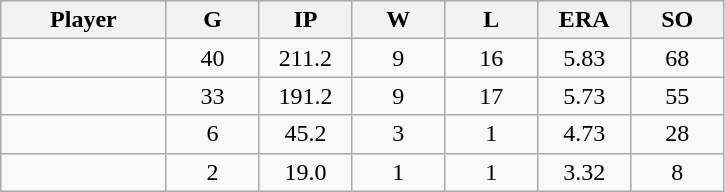<table class="wikitable sortable">
<tr>
<th bgcolor="#DDDDFF" width="16%">Player</th>
<th bgcolor="#DDDDFF" width="9%">G</th>
<th bgcolor="#DDDDFF" width="9%">IP</th>
<th bgcolor="#DDDDFF" width="9%">W</th>
<th bgcolor="#DDDDFF" width="9%">L</th>
<th bgcolor="#DDDDFF" width="9%">ERA</th>
<th bgcolor="#DDDDFF" width="9%">SO</th>
</tr>
<tr align="center">
<td></td>
<td>40</td>
<td>211.2</td>
<td>9</td>
<td>16</td>
<td>5.83</td>
<td>68</td>
</tr>
<tr align="center">
<td></td>
<td>33</td>
<td>191.2</td>
<td>9</td>
<td>17</td>
<td>5.73</td>
<td>55</td>
</tr>
<tr align="center">
<td></td>
<td>6</td>
<td>45.2</td>
<td>3</td>
<td>1</td>
<td>4.73</td>
<td>28</td>
</tr>
<tr align="center">
<td></td>
<td>2</td>
<td>19.0</td>
<td>1</td>
<td>1</td>
<td>3.32</td>
<td>8</td>
</tr>
</table>
